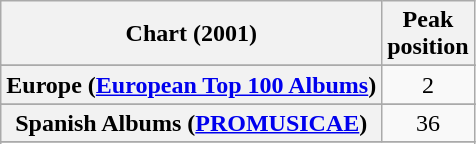<table class="wikitable sortable plainrowheaders" style="text-align:center;"|>
<tr>
<th scope="col">Chart (2001)</th>
<th scope="col">Peak<br>position</th>
</tr>
<tr>
</tr>
<tr>
</tr>
<tr>
</tr>
<tr>
</tr>
<tr>
</tr>
<tr>
</tr>
<tr>
</tr>
<tr>
<th scope="row">Europe (<a href='#'>European Top 100 Albums</a>)</th>
<td>2</td>
</tr>
<tr>
</tr>
<tr>
</tr>
<tr>
</tr>
<tr>
</tr>
<tr>
</tr>
<tr>
</tr>
<tr>
</tr>
<tr>
<th scope="row">Spanish Albums (<a href='#'>PROMUSICAE</a>)</th>
<td>36</td>
</tr>
<tr>
</tr>
<tr>
</tr>
<tr>
</tr>
<tr>
</tr>
</table>
